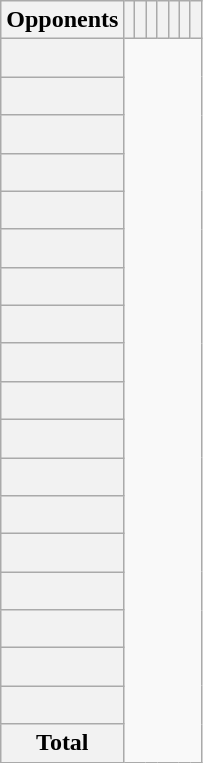<table class="wikitable plainrowheaders sortable">
<tr>
<th scope=col>Opponents</th>
<th scope=col></th>
<th scope=col></th>
<th scope=col></th>
<th scope=col></th>
<th scope=col></th>
<th scope=col></th>
<th scope=col></th>
</tr>
<tr>
<th scope=row><br></th>
</tr>
<tr>
<th scope=row><br></th>
</tr>
<tr>
<th scope=row><br></th>
</tr>
<tr>
<th scope=row><br></th>
</tr>
<tr>
<th scope=row><br></th>
</tr>
<tr>
<th scope=row><br></th>
</tr>
<tr>
<th scope=row><br></th>
</tr>
<tr>
<th scope=row><br></th>
</tr>
<tr>
<th scope=row><br></th>
</tr>
<tr>
<th scope=row><br></th>
</tr>
<tr>
<th scope=row><br></th>
</tr>
<tr>
<th scope=row><br></th>
</tr>
<tr>
<th scope=row><br></th>
</tr>
<tr>
<th scope=row><br></th>
</tr>
<tr>
<th scope=row><br></th>
</tr>
<tr>
<th scope=row><br></th>
</tr>
<tr>
<th scope=row><br></th>
</tr>
<tr>
<th scope=row><br></th>
</tr>
<tr class=sortbottom>
<th scope=row><strong>Total</strong><br></th>
</tr>
</table>
